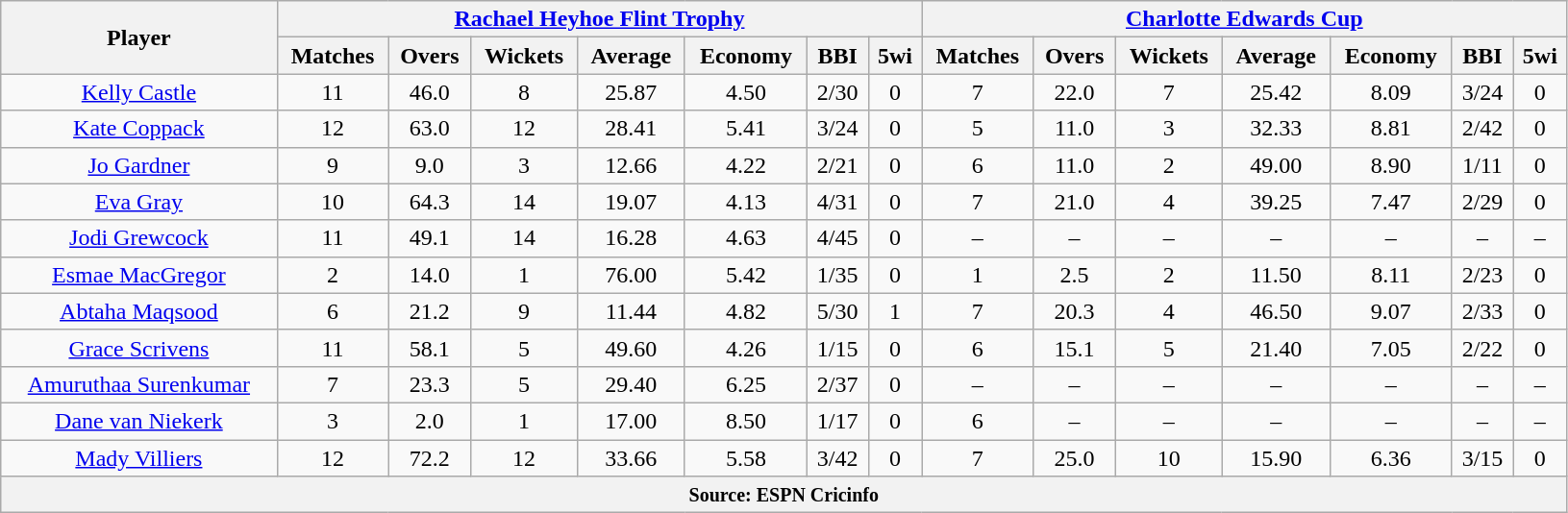<table class="wikitable" style="text-align:center; width:86%;">
<tr>
<th rowspan=2>Player</th>
<th colspan=7><a href='#'>Rachael Heyhoe Flint Trophy</a></th>
<th colspan=7><a href='#'>Charlotte Edwards Cup</a></th>
</tr>
<tr>
<th>Matches</th>
<th>Overs</th>
<th>Wickets</th>
<th>Average</th>
<th>Economy</th>
<th>BBI</th>
<th>5wi</th>
<th>Matches</th>
<th>Overs</th>
<th>Wickets</th>
<th>Average</th>
<th>Economy</th>
<th>BBI</th>
<th>5wi</th>
</tr>
<tr>
<td><a href='#'>Kelly Castle</a></td>
<td>11</td>
<td>46.0</td>
<td>8</td>
<td>25.87</td>
<td>4.50</td>
<td>2/30</td>
<td>0</td>
<td>7</td>
<td>22.0</td>
<td>7</td>
<td>25.42</td>
<td>8.09</td>
<td>3/24</td>
<td>0</td>
</tr>
<tr>
<td><a href='#'>Kate Coppack</a></td>
<td>12</td>
<td>63.0</td>
<td>12</td>
<td>28.41</td>
<td>5.41</td>
<td>3/24</td>
<td>0</td>
<td>5</td>
<td>11.0</td>
<td>3</td>
<td>32.33</td>
<td>8.81</td>
<td>2/42</td>
<td>0</td>
</tr>
<tr>
<td><a href='#'>Jo Gardner</a></td>
<td>9</td>
<td>9.0</td>
<td>3</td>
<td>12.66</td>
<td>4.22</td>
<td>2/21</td>
<td>0</td>
<td>6</td>
<td>11.0</td>
<td>2</td>
<td>49.00</td>
<td>8.90</td>
<td>1/11</td>
<td>0</td>
</tr>
<tr>
<td><a href='#'>Eva Gray</a></td>
<td>10</td>
<td>64.3</td>
<td>14</td>
<td>19.07</td>
<td>4.13</td>
<td>4/31</td>
<td>0</td>
<td>7</td>
<td>21.0</td>
<td>4</td>
<td>39.25</td>
<td>7.47</td>
<td>2/29</td>
<td>0</td>
</tr>
<tr>
<td><a href='#'>Jodi Grewcock</a></td>
<td>11</td>
<td>49.1</td>
<td>14</td>
<td>16.28</td>
<td>4.63</td>
<td>4/45</td>
<td>0</td>
<td>–</td>
<td>–</td>
<td>–</td>
<td>–</td>
<td>–</td>
<td>–</td>
<td>–</td>
</tr>
<tr>
<td><a href='#'>Esmae MacGregor</a></td>
<td>2</td>
<td>14.0</td>
<td>1</td>
<td>76.00</td>
<td>5.42</td>
<td>1/35</td>
<td>0</td>
<td>1</td>
<td>2.5</td>
<td>2</td>
<td>11.50</td>
<td>8.11</td>
<td>2/23</td>
<td>0</td>
</tr>
<tr>
<td><a href='#'>Abtaha Maqsood</a></td>
<td>6</td>
<td>21.2</td>
<td>9</td>
<td>11.44</td>
<td>4.82</td>
<td>5/30</td>
<td>1</td>
<td>7</td>
<td>20.3</td>
<td>4</td>
<td>46.50</td>
<td>9.07</td>
<td>2/33</td>
<td>0</td>
</tr>
<tr>
<td><a href='#'>Grace Scrivens</a></td>
<td>11</td>
<td>58.1</td>
<td>5</td>
<td>49.60</td>
<td>4.26</td>
<td>1/15</td>
<td>0</td>
<td>6</td>
<td>15.1</td>
<td>5</td>
<td>21.40</td>
<td>7.05</td>
<td>2/22</td>
<td>0</td>
</tr>
<tr>
<td><a href='#'>Amuruthaa Surenkumar</a></td>
<td>7</td>
<td>23.3</td>
<td>5</td>
<td>29.40</td>
<td>6.25</td>
<td>2/37</td>
<td>0</td>
<td>–</td>
<td>–</td>
<td>–</td>
<td>–</td>
<td>–</td>
<td>–</td>
<td>–</td>
</tr>
<tr>
<td><a href='#'>Dane van Niekerk</a></td>
<td>3</td>
<td>2.0</td>
<td>1</td>
<td>17.00</td>
<td>8.50</td>
<td>1/17</td>
<td>0</td>
<td>6</td>
<td>–</td>
<td>–</td>
<td>–</td>
<td>–</td>
<td>–</td>
<td>–</td>
</tr>
<tr>
<td><a href='#'>Mady Villiers</a></td>
<td>12</td>
<td>72.2</td>
<td>12</td>
<td>33.66</td>
<td>5.58</td>
<td>3/42</td>
<td>0</td>
<td>7</td>
<td>25.0</td>
<td>10</td>
<td>15.90</td>
<td>6.36</td>
<td>3/15</td>
<td>0</td>
</tr>
<tr>
<th colspan="15"><small>Source: ESPN Cricinfo</small></th>
</tr>
</table>
